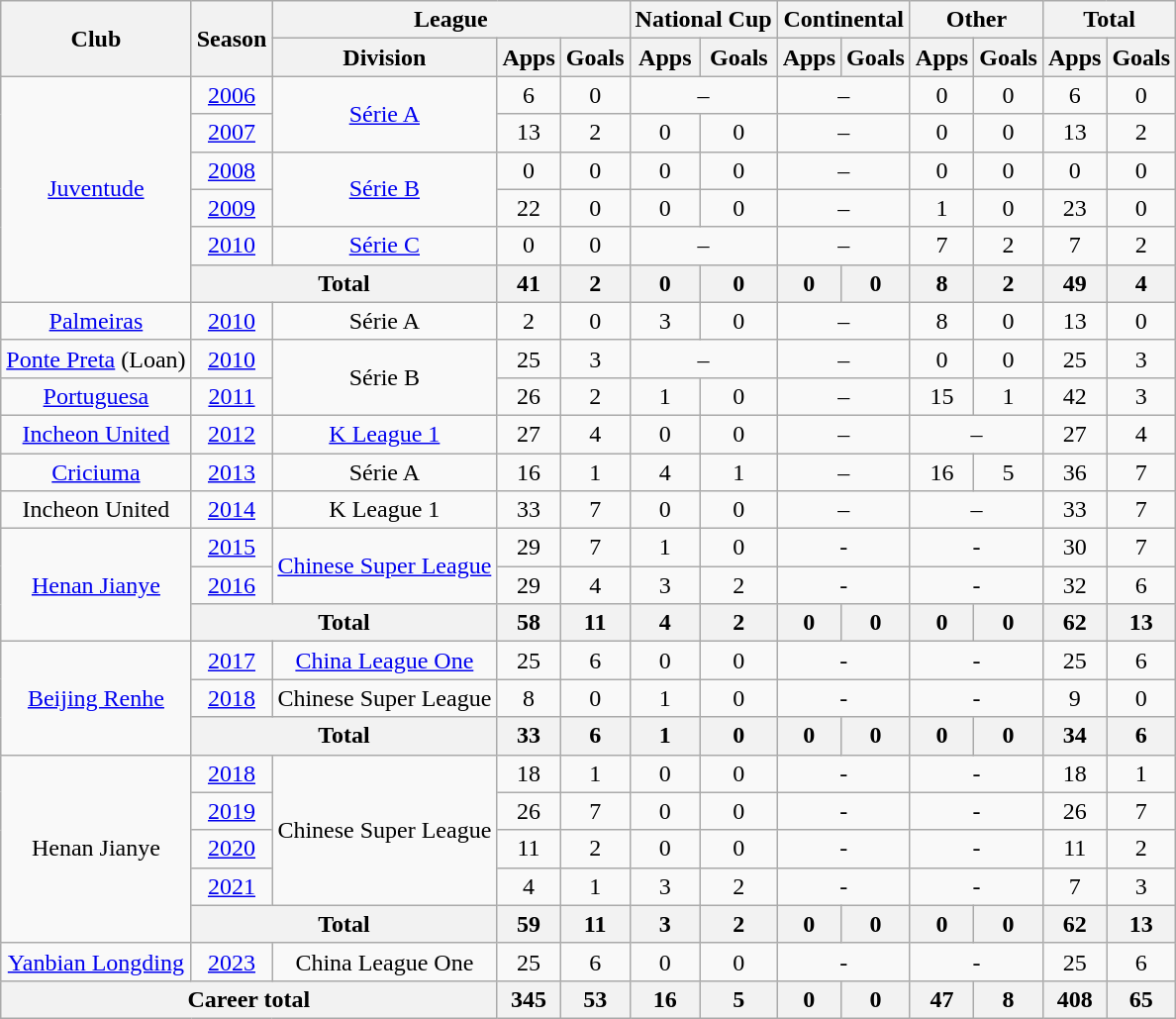<table class="wikitable" style="text-align: center">
<tr>
<th rowspan="2">Club</th>
<th rowspan="2">Season</th>
<th colspan="3">League</th>
<th colspan="2">National Cup</th>
<th colspan="2">Continental</th>
<th colspan="2">Other</th>
<th colspan="2">Total</th>
</tr>
<tr>
<th>Division</th>
<th>Apps</th>
<th>Goals</th>
<th>Apps</th>
<th>Goals</th>
<th>Apps</th>
<th>Goals</th>
<th>Apps</th>
<th>Goals</th>
<th>Apps</th>
<th>Goals</th>
</tr>
<tr>
<td rowspan="6"><a href='#'>Juventude</a></td>
<td><a href='#'>2006</a></td>
<td rowspan="2"><a href='#'>Série A</a></td>
<td>6</td>
<td>0</td>
<td colspan="2">–</td>
<td colspan="2">–</td>
<td>0</td>
<td>0</td>
<td>6</td>
<td>0</td>
</tr>
<tr>
<td><a href='#'>2007</a></td>
<td>13</td>
<td>2</td>
<td>0</td>
<td>0</td>
<td colspan="2">–</td>
<td>0</td>
<td>0</td>
<td>13</td>
<td>2</td>
</tr>
<tr>
<td><a href='#'>2008</a></td>
<td rowspan="2"><a href='#'>Série B</a></td>
<td>0</td>
<td>0</td>
<td>0</td>
<td>0</td>
<td colspan="2">–</td>
<td>0</td>
<td>0</td>
<td>0</td>
<td>0</td>
</tr>
<tr>
<td><a href='#'>2009</a></td>
<td>22</td>
<td>0</td>
<td>0</td>
<td>0</td>
<td colspan="2">–</td>
<td>1</td>
<td>0</td>
<td>23</td>
<td>0</td>
</tr>
<tr>
<td><a href='#'>2010</a></td>
<td><a href='#'>Série C</a></td>
<td>0</td>
<td>0</td>
<td colspan="2">–</td>
<td colspan="2">–</td>
<td>7</td>
<td>2</td>
<td>7</td>
<td>2</td>
</tr>
<tr>
<th colspan="2"><strong>Total</strong></th>
<th>41</th>
<th>2</th>
<th>0</th>
<th>0</th>
<th>0</th>
<th>0</th>
<th>8</th>
<th>2</th>
<th>49</th>
<th>4</th>
</tr>
<tr>
<td><a href='#'>Palmeiras</a></td>
<td><a href='#'>2010</a></td>
<td>Série A</td>
<td>2</td>
<td>0</td>
<td>3</td>
<td>0</td>
<td colspan="2">–</td>
<td>8</td>
<td>0</td>
<td>13</td>
<td>0</td>
</tr>
<tr>
<td><a href='#'>Ponte Preta</a> (Loan)</td>
<td><a href='#'>2010</a></td>
<td rowspan="2">Série B</td>
<td>25</td>
<td>3</td>
<td colspan="2">–</td>
<td colspan="2">–</td>
<td>0</td>
<td>0</td>
<td>25</td>
<td>3</td>
</tr>
<tr>
<td><a href='#'>Portuguesa</a></td>
<td><a href='#'>2011</a></td>
<td>26</td>
<td>2</td>
<td>1</td>
<td>0</td>
<td colspan="2">–</td>
<td>15</td>
<td>1</td>
<td>42</td>
<td>3</td>
</tr>
<tr>
<td><a href='#'>Incheon United</a></td>
<td><a href='#'>2012</a></td>
<td><a href='#'>K League 1</a></td>
<td>27</td>
<td>4</td>
<td>0</td>
<td>0</td>
<td colspan="2">–</td>
<td colspan="2">–</td>
<td>27</td>
<td>4</td>
</tr>
<tr>
<td><a href='#'>Criciuma</a></td>
<td><a href='#'>2013</a></td>
<td>Série A</td>
<td>16</td>
<td>1</td>
<td>4</td>
<td>1</td>
<td colspan="2">–</td>
<td>16</td>
<td>5</td>
<td>36</td>
<td>7</td>
</tr>
<tr>
<td>Incheon United</td>
<td><a href='#'>2014</a></td>
<td>K League 1</td>
<td>33</td>
<td>7</td>
<td>0</td>
<td>0</td>
<td colspan="2">–</td>
<td colspan="2">–</td>
<td>33</td>
<td>7</td>
</tr>
<tr>
<td rowspan="3"><a href='#'>Henan Jianye</a></td>
<td><a href='#'>2015</a></td>
<td rowspan="2"><a href='#'>Chinese Super League</a></td>
<td>29</td>
<td>7</td>
<td>1</td>
<td>0</td>
<td colspan="2">-</td>
<td colspan="2">-</td>
<td>30</td>
<td>7</td>
</tr>
<tr>
<td><a href='#'>2016</a></td>
<td>29</td>
<td>4</td>
<td>3</td>
<td>2</td>
<td colspan="2">-</td>
<td colspan="2">-</td>
<td>32</td>
<td>6</td>
</tr>
<tr>
<th colspan="2"><strong>Total</strong></th>
<th>58</th>
<th>11</th>
<th>4</th>
<th>2</th>
<th>0</th>
<th>0</th>
<th>0</th>
<th>0</th>
<th>62</th>
<th>13</th>
</tr>
<tr>
<td rowspan="3"><a href='#'>Beijing Renhe</a></td>
<td><a href='#'>2017</a></td>
<td><a href='#'>China League One</a></td>
<td>25</td>
<td>6</td>
<td>0</td>
<td>0</td>
<td colspan="2">-</td>
<td colspan="2">-</td>
<td>25</td>
<td>6</td>
</tr>
<tr>
<td><a href='#'>2018</a></td>
<td>Chinese Super League</td>
<td>8</td>
<td>0</td>
<td>1</td>
<td>0</td>
<td colspan="2">-</td>
<td colspan="2">-</td>
<td>9</td>
<td>0</td>
</tr>
<tr>
<th colspan="2"><strong>Total</strong></th>
<th>33</th>
<th>6</th>
<th>1</th>
<th>0</th>
<th>0</th>
<th>0</th>
<th>0</th>
<th>0</th>
<th>34</th>
<th>6</th>
</tr>
<tr>
<td rowspan="5">Henan Jianye</td>
<td><a href='#'>2018</a></td>
<td rowspan="4">Chinese Super League</td>
<td>18</td>
<td>1</td>
<td>0</td>
<td>0</td>
<td colspan="2">-</td>
<td colspan="2">-</td>
<td>18</td>
<td>1</td>
</tr>
<tr>
<td><a href='#'>2019</a></td>
<td>26</td>
<td>7</td>
<td>0</td>
<td>0</td>
<td colspan="2">-</td>
<td colspan="2">-</td>
<td>26</td>
<td>7</td>
</tr>
<tr>
<td><a href='#'>2020</a></td>
<td>11</td>
<td>2</td>
<td>0</td>
<td>0</td>
<td colspan="2">-</td>
<td colspan="2">-</td>
<td>11</td>
<td>2</td>
</tr>
<tr>
<td><a href='#'>2021</a></td>
<td>4</td>
<td>1</td>
<td>3</td>
<td>2</td>
<td colspan="2">-</td>
<td colspan="2">-</td>
<td>7</td>
<td>3</td>
</tr>
<tr>
<th colspan="2"><strong>Total</strong></th>
<th>59</th>
<th>11</th>
<th>3</th>
<th>2</th>
<th>0</th>
<th>0</th>
<th>0</th>
<th>0</th>
<th>62</th>
<th>13</th>
</tr>
<tr>
<td><a href='#'>Yanbian Longding</a></td>
<td><a href='#'>2023</a></td>
<td>China League One</td>
<td>25</td>
<td>6</td>
<td>0</td>
<td>0</td>
<td colspan="2">-</td>
<td colspan="2">-</td>
<td>25</td>
<td>6</td>
</tr>
<tr>
<th colspan="3">Career total</th>
<th>345</th>
<th>53</th>
<th>16</th>
<th>5</th>
<th>0</th>
<th>0</th>
<th>47</th>
<th>8</th>
<th>408</th>
<th>65</th>
</tr>
</table>
